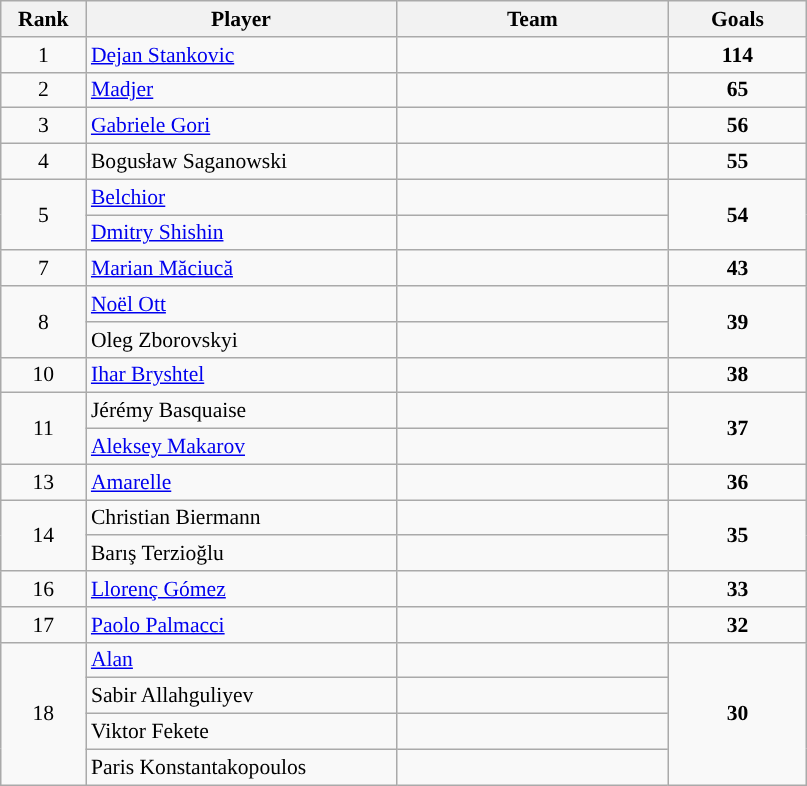<table class="wikitable" style="text-align:center; font-size: 90%">
<tr>
<th width=50>Rank</th>
<th width=200>Player</th>
<th width=175>Team</th>
<th width=85>Goals</th>
</tr>
<tr>
<td>1</td>
<td style="text-align:left"><a href='#'>Dejan Stankovic</a></td>
<td style="text-align:left"></td>
<td><strong>114</strong></td>
</tr>
<tr>
<td>2</td>
<td style="text-align:left"><a href='#'>Madjer</a></td>
<td style="text-align:left"></td>
<td><strong>65</strong></td>
</tr>
<tr>
<td>3</td>
<td style="text-align:left"><a href='#'>Gabriele Gori</a></td>
<td style="text-align:left"></td>
<td><strong>56</strong></td>
</tr>
<tr>
<td>4</td>
<td style="text-align:left">Bogusław Saganowski</td>
<td style="text-align:left"></td>
<td><strong>55</strong></td>
</tr>
<tr>
<td rowspan="2">5</td>
<td style="text-align:left"><a href='#'>Belchior</a></td>
<td style="text-align:left"></td>
<td rowspan="2"><strong>54</strong></td>
</tr>
<tr>
<td style="text-align:left"><a href='#'>Dmitry Shishin</a></td>
<td style="text-align:left"></td>
</tr>
<tr>
<td>7</td>
<td style="text-align:left"><a href='#'>Marian Măciucă</a></td>
<td style="text-align:left"></td>
<td><strong>43</strong></td>
</tr>
<tr>
<td rowspan="2">8</td>
<td style="text-align:left"><a href='#'>Noël Ott</a></td>
<td style="text-align:left"></td>
<td rowspan="2"><strong>39</strong></td>
</tr>
<tr>
<td style="text-align:left">Oleg Zborovskyi</td>
<td style="text-align:left"></td>
</tr>
<tr>
<td>10</td>
<td style="text-align:left"><a href='#'>Ihar Bryshtel</a></td>
<td style="text-align:left"></td>
<td><strong>38</strong></td>
</tr>
<tr>
<td rowspan="2">11</td>
<td style="text-align:left">Jérémy Basquaise</td>
<td style="text-align:left"></td>
<td rowspan="2"><strong>37</strong></td>
</tr>
<tr>
<td style="text-align:left"><a href='#'>Aleksey Makarov</a></td>
<td style="text-align:left"></td>
</tr>
<tr>
<td>13</td>
<td style="text-align:left"><a href='#'>Amarelle</a></td>
<td style="text-align:left"></td>
<td><strong>36</strong></td>
</tr>
<tr>
<td rowspan="2">14</td>
<td style="text-align:left">Christian Biermann</td>
<td style="text-align:left"></td>
<td rowspan="2"><strong>35</strong></td>
</tr>
<tr>
<td style="text-align:left">Barış Terzioğlu</td>
<td style="text-align:left"></td>
</tr>
<tr>
<td>16</td>
<td style="text-align:left"><a href='#'>Llorenç Gómez</a></td>
<td style="text-align:left"></td>
<td><strong>33</strong></td>
</tr>
<tr>
<td>17</td>
<td style="text-align:left"><a href='#'>Paolo Palmacci</a></td>
<td style="text-align:left"></td>
<td><strong>32</strong></td>
</tr>
<tr>
<td rowspan="4">18</td>
<td style="text-align:left"><a href='#'>Alan</a></td>
<td style="text-align:left"></td>
<td rowspan="4"><strong>30</strong></td>
</tr>
<tr>
<td style="text-align:left">Sabir Allahguliyev</td>
<td style="text-align:left"></td>
</tr>
<tr>
<td style="text-align:left">Viktor Fekete</td>
<td style="text-align:left"></td>
</tr>
<tr>
<td style="text-align:left">Paris Konstantakopoulos</td>
<td style="text-align:left"></td>
</tr>
</table>
